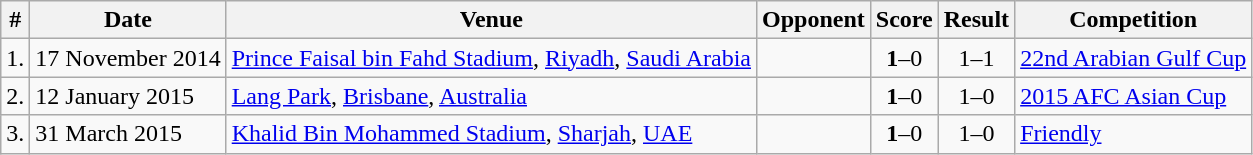<table class="wikitable" sortable" style="font-size:100%">
<tr>
<th>#</th>
<th>Date</th>
<th>Venue</th>
<th>Opponent</th>
<th>Score</th>
<th>Result</th>
<th>Competition</th>
</tr>
<tr>
<td>1.</td>
<td>17 November 2014</td>
<td><a href='#'>Prince Faisal bin Fahd Stadium</a>, <a href='#'>Riyadh</a>, <a href='#'>Saudi Arabia</a></td>
<td></td>
<td align=center><strong>1</strong>–0</td>
<td align=center>1–1</td>
<td><a href='#'>22nd Arabian Gulf Cup</a></td>
</tr>
<tr>
<td>2.</td>
<td>12 January 2015</td>
<td><a href='#'>Lang Park</a>, <a href='#'>Brisbane</a>, <a href='#'>Australia</a></td>
<td></td>
<td align=center><strong>1</strong>–0</td>
<td align=center>1–0</td>
<td><a href='#'>2015 AFC Asian Cup</a></td>
</tr>
<tr>
<td>3.</td>
<td>31 March 2015</td>
<td><a href='#'>Khalid Bin Mohammed Stadium</a>, <a href='#'>Sharjah</a>, <a href='#'>UAE</a></td>
<td></td>
<td align=center><strong>1</strong>–0</td>
<td align=center>1–0</td>
<td><a href='#'>Friendly</a></td>
</tr>
</table>
